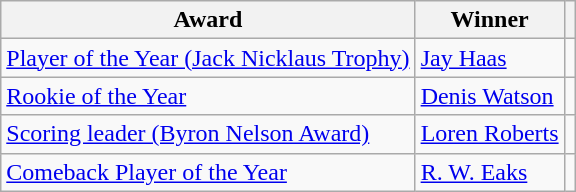<table class="wikitable">
<tr>
<th>Award</th>
<th>Winner</th>
<th></th>
</tr>
<tr>
<td><a href='#'>Player of the Year (Jack Nicklaus Trophy)</a></td>
<td> <a href='#'>Jay Haas</a></td>
<td></td>
</tr>
<tr>
<td><a href='#'>Rookie of the Year</a></td>
<td> <a href='#'>Denis Watson</a></td>
<td></td>
</tr>
<tr>
<td><a href='#'>Scoring leader (Byron Nelson Award)</a></td>
<td> <a href='#'>Loren Roberts</a></td>
<td></td>
</tr>
<tr>
<td><a href='#'>Comeback Player of the Year</a></td>
<td> <a href='#'>R. W. Eaks</a></td>
<td></td>
</tr>
</table>
